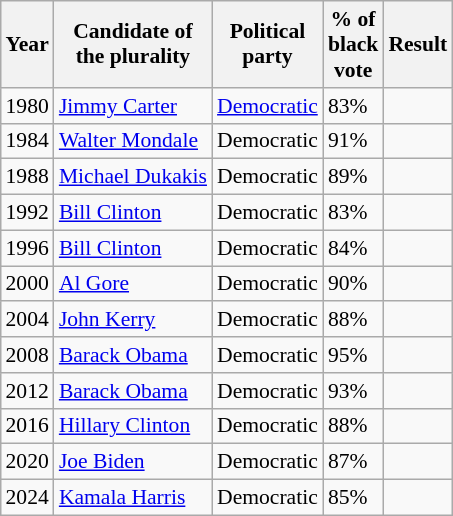<table class="wikitable sortable" style="float:right; font-size:90%; margin:0 0 1em 1em;">
<tr>
<th>Year</th>
<th>Candidate of<br>the plurality</th>
<th>Political <br> party</th>
<th>% of<br>black<br>vote</th>
<th>Result</th>
</tr>
<tr>
<td>1980</td>
<td><a href='#'>Jimmy Carter</a></td>
<td><a href='#'>Democratic</a></td>
<td>83%</td>
<td></td>
</tr>
<tr>
<td>1984</td>
<td><a href='#'>Walter Mondale</a></td>
<td>Democratic</td>
<td>91%</td>
<td></td>
</tr>
<tr>
<td>1988</td>
<td><a href='#'>Michael Dukakis</a></td>
<td>Democratic</td>
<td>89%</td>
<td></td>
</tr>
<tr>
<td>1992</td>
<td><a href='#'>Bill Clinton</a></td>
<td>Democratic</td>
<td>83%</td>
<td></td>
</tr>
<tr>
<td>1996</td>
<td><a href='#'>Bill Clinton</a></td>
<td>Democratic</td>
<td>84%</td>
<td></td>
</tr>
<tr>
<td>2000</td>
<td><a href='#'>Al Gore</a></td>
<td>Democratic</td>
<td>90%</td>
<td></td>
</tr>
<tr>
<td>2004</td>
<td><a href='#'>John Kerry</a></td>
<td>Democratic</td>
<td>88%</td>
<td></td>
</tr>
<tr>
<td>2008</td>
<td><a href='#'>Barack Obama</a></td>
<td>Democratic</td>
<td>95%</td>
<td></td>
</tr>
<tr>
<td>2012</td>
<td><a href='#'>Barack Obama</a></td>
<td>Democratic</td>
<td>93%</td>
<td></td>
</tr>
<tr>
<td>2016</td>
<td><a href='#'>Hillary Clinton</a></td>
<td>Democratic</td>
<td>88%</td>
<td></td>
</tr>
<tr>
<td>2020</td>
<td><a href='#'>Joe Biden</a></td>
<td>Democratic</td>
<td>87%</td>
<td></td>
</tr>
<tr>
<td>2024</td>
<td><a href='#'>Kamala Harris</a></td>
<td>Democratic</td>
<td>85%</td>
<td></td>
</tr>
</table>
